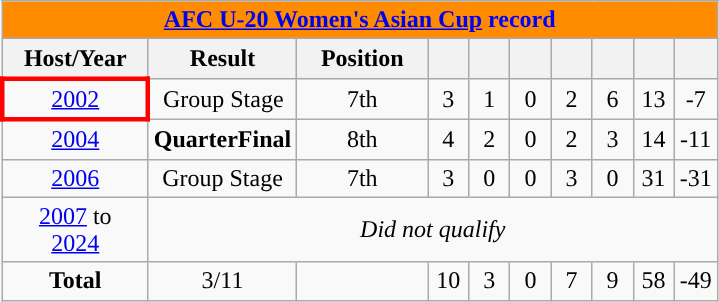<table class="wikitable collapsible" style="text-align: center;">
<tr>
<th colspan=10 style="background: #FF8C00; color: #0000FF;"><a href='#'>AFC U-20 Women's Asian Cup</a> record</th>
</tr>
<tr>
<th width="90">Host/Year</th>
<th width="80">Result</th>
<th width="80">Position</th>
<th width="20"></th>
<th width="20"></th>
<th width="20"></th>
<th width="20"></th>
<th width="20"></th>
<th width="20"></th>
<th width="20"></th>
</tr>
<tr>
<td style="border: 3px solid red"> <a href='#'>2002</a></td>
<td>Group Stage</td>
<td>7th</td>
<td>3</td>
<td>1</td>
<td>0</td>
<td>2</td>
<td>6</td>
<td>13</td>
<td>-7</td>
</tr>
<tr>
<td> <a href='#'>2004</a></td>
<td><strong>QuarterFinal</strong></td>
<td>8th</td>
<td>4</td>
<td>2</td>
<td>0</td>
<td>2</td>
<td>3</td>
<td>14</td>
<td>-11</td>
</tr>
<tr>
<td> <a href='#'>2006</a></td>
<td>Group Stage</td>
<td>7th</td>
<td>3</td>
<td>0</td>
<td>0</td>
<td>3</td>
<td>0</td>
<td>31</td>
<td>-31</td>
</tr>
<tr>
<td> <a href='#'>2007</a> to<br> <a href='#'>2024</a></td>
<td colspan = 9><em>Did not qualify</em></td>
</tr>
<tr>
<td><strong>Total</strong></td>
<td>3/11</td>
<td></td>
<td>10</td>
<td>3</td>
<td>0</td>
<td>7</td>
<td>9</td>
<td>58</td>
<td>-49</td>
</tr>
</table>
